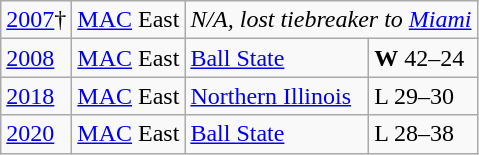<table class="wikitable">
<tr>
<td><a href='#'>2007</a>†</td>
<td><a href='#'>MAC</a> East</td>
<td colspan=4><em>N/A, lost tiebreaker to <a href='#'>Miami</a></em></td>
</tr>
<tr>
<td><a href='#'>2008</a></td>
<td><a href='#'>MAC</a> East</td>
<td><a href='#'>Ball State</a></td>
<td><strong>W</strong> 42–24</td>
</tr>
<tr>
<td><a href='#'>2018</a></td>
<td><a href='#'>MAC</a> East</td>
<td><a href='#'>Northern Illinois</a></td>
<td>L 29–30</td>
</tr>
<tr>
<td><a href='#'>2020</a></td>
<td><a href='#'>MAC</a> East</td>
<td><a href='#'>Ball State</a></td>
<td>L 28–38</td>
</tr>
</table>
